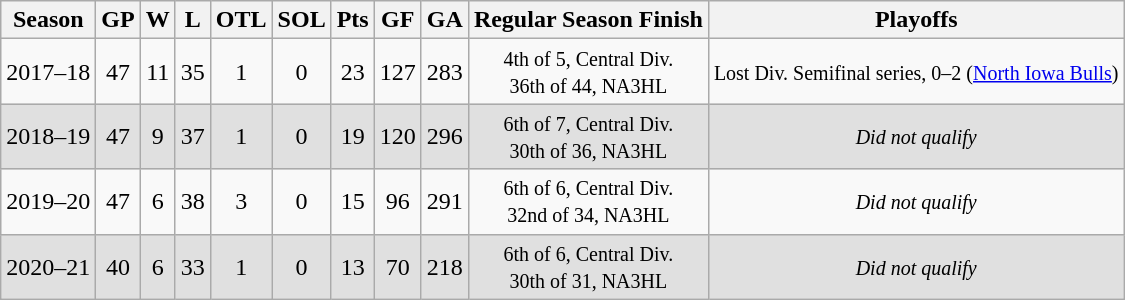<table class="wikitable" style="text-align:center">
<tr>
<th>Season</th>
<th>GP</th>
<th>W</th>
<th>L</th>
<th>OTL</th>
<th>SOL</th>
<th>Pts</th>
<th>GF</th>
<th>GA</th>
<th>Regular Season Finish</th>
<th>Playoffs</th>
</tr>
<tr>
<td>2017–18</td>
<td>47</td>
<td>11</td>
<td>35</td>
<td>1</td>
<td>0</td>
<td>23</td>
<td>127</td>
<td>283</td>
<td><small>4th of 5, Central Div.<br>36th of 44, NA3HL</small></td>
<td><small>Lost Div. Semifinal series, 0–2 (<a href='#'>North Iowa Bulls</a>)</small></td>
</tr>
<tr bgcolor=e0e0e0>
<td>2018–19</td>
<td>47</td>
<td>9</td>
<td>37</td>
<td>1</td>
<td>0</td>
<td>19</td>
<td>120</td>
<td>296</td>
<td><small>6th of 7, Central Div.<br>30th of 36, NA3HL</small></td>
<td><small><em>Did not qualify</em></small></td>
</tr>
<tr>
<td>2019–20</td>
<td>47</td>
<td>6</td>
<td>38</td>
<td>3</td>
<td>0</td>
<td>15</td>
<td>96</td>
<td>291</td>
<td><small>6th of 6, Central Div.<br>32nd of 34, NA3HL</small></td>
<td><small><em>Did not qualify</em></small></td>
</tr>
<tr bgcolor=e0e0e0>
<td>2020–21</td>
<td>40</td>
<td>6</td>
<td>33</td>
<td>1</td>
<td>0</td>
<td>13</td>
<td>70</td>
<td>218</td>
<td><small>6th of 6, Central Div.<br>30th of 31, NA3HL</small></td>
<td><small><em>Did not qualify</em></small></td>
</tr>
</table>
